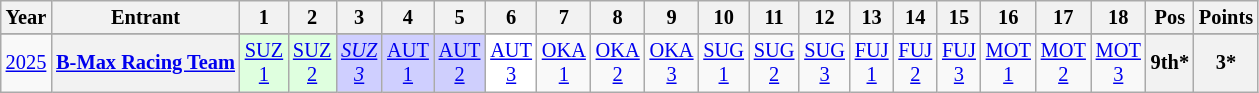<table class="wikitable" style="text-align:center; font-size:85%">
<tr>
<th>Year</th>
<th>Entrant</th>
<th>1</th>
<th>2</th>
<th>3</th>
<th>4</th>
<th>5</th>
<th>6</th>
<th>7</th>
<th>8</th>
<th>9</th>
<th>10</th>
<th>11</th>
<th>12</th>
<th>13</th>
<th>14</th>
<th>15</th>
<th>16</th>
<th>17</th>
<th>18</th>
<th>Pos</th>
<th>Points</th>
</tr>
<tr>
</tr>
<tr>
<td><a href='#'>2025</a></td>
<th nowrap><a href='#'>B-Max Racing Team</a></th>
<td style="background:#dfffdf;"><a href='#'>SUZ<br>1</a><br></td>
<td style="background:#dfffdf;"><a href='#'>SUZ<br>2</a><br></td>
<td style="background:#cfcfff;"><em><a href='#'>SUZ<br>3</a></em><br></td>
<td style="background:#cfcfff;"><a href='#'>AUT<br>1</a><br></td>
<td style="background:#cfcffd;"><a href='#'>AUT<br>2</a><br></td>
<td style="background:#ffffff;"><a href='#'>AUT<br>3</a><br></td>
<td style="background:#;"><a href='#'>OKA<br>1</a><br></td>
<td style="background:#;"><a href='#'>OKA<br>2</a><br></td>
<td style="background:#;"><a href='#'>OKA<br>3</a><br></td>
<td style="background:#;"><a href='#'>SUG<br>1</a><br></td>
<td style="background:#;"><a href='#'>SUG<br>2</a><br></td>
<td style="background:#;"><a href='#'>SUG<br>3</a><br></td>
<td style="background:#;"><a href='#'>FUJ<br>1</a><br></td>
<td style="background:#;"><a href='#'>FUJ<br>2</a><br></td>
<td style="background:#;"><a href='#'>FUJ<br>3</a><br></td>
<td style="background:#;"><a href='#'>MOT<br>1</a><br></td>
<td style="background:#;"><a href='#'>MOT<br>2</a><br></td>
<td style="background:#;"><a href='#'>MOT<br>3</a><br></td>
<th>9th*</th>
<th>3*</th>
</tr>
</table>
